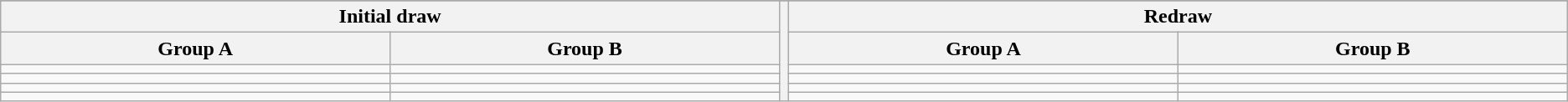<table class="wikitable" style="display:inline-table;">
<tr>
</tr>
<tr>
<th colspan=2>Initial draw</th>
<th rowspan=6></th>
<th colspan=2>Redraw</th>
</tr>
<tr>
<th width="25%">Group A</th>
<th width="25%">Group B</th>
<th width="25%">Group A</th>
<th width="25%">Group B</th>
</tr>
<tr>
<td></td>
<td></td>
<td></td>
<td></td>
</tr>
<tr>
<td></td>
<td></td>
<td></td>
<td></td>
</tr>
<tr>
<td></td>
<td></td>
<td></td>
<td></td>
</tr>
<tr>
<td></td>
<td></td>
<td></td>
<td></td>
</tr>
</table>
